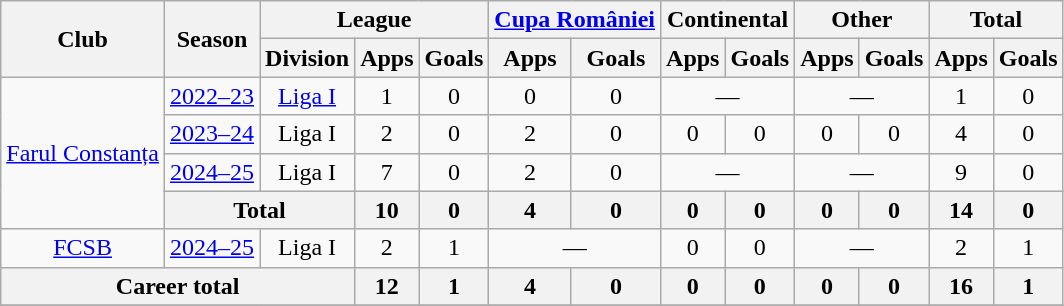<table class="wikitable" style="text-align: center;">
<tr>
<th rowspan="2">Club</th>
<th rowspan="2">Season</th>
<th colspan="3">League</th>
<th colspan="2"><a href='#'>Cupa României</a></th>
<th colspan="2">Continental</th>
<th colspan="2">Other</th>
<th colspan="2">Total</th>
</tr>
<tr>
<th>Division</th>
<th>Apps</th>
<th>Goals</th>
<th>Apps</th>
<th>Goals</th>
<th>Apps</th>
<th>Goals</th>
<th>Apps</th>
<th>Goals</th>
<th>Apps</th>
<th>Goals</th>
</tr>
<tr>
<td rowspan="4"><a href='#'>Farul Constanța</a></td>
<td><a href='#'>2022–23</a></td>
<td><a href='#'>Liga I</a></td>
<td>1</td>
<td>0</td>
<td>0</td>
<td>0</td>
<td colspan="2">—</td>
<td colspan="2">—</td>
<td>1</td>
<td>0</td>
</tr>
<tr>
<td><a href='#'>2023–24</a></td>
<td>Liga I</td>
<td>2</td>
<td>0</td>
<td>2</td>
<td>0</td>
<td>0</td>
<td>0</td>
<td>0</td>
<td>0</td>
<td>4</td>
<td>0</td>
</tr>
<tr>
<td><a href='#'>2024–25</a></td>
<td>Liga I</td>
<td>7</td>
<td>0</td>
<td>2</td>
<td>0</td>
<td colspan="2">—</td>
<td colspan="2">—</td>
<td>9</td>
<td>0</td>
</tr>
<tr>
<th colspan="2">Total</th>
<th>10</th>
<th>0</th>
<th>4</th>
<th>0</th>
<th>0</th>
<th>0</th>
<th>0</th>
<th>0</th>
<th>14</th>
<th>0</th>
</tr>
<tr>
<td rowspan="1"><a href='#'>FCSB</a></td>
<td><a href='#'>2024–25</a></td>
<td>Liga I</td>
<td>2</td>
<td>1</td>
<td colspan="2">—</td>
<td>0</td>
<td>0</td>
<td colspan="2">—</td>
<td>2</td>
<td>1</td>
</tr>
<tr>
<th colspan="3">Career total</th>
<th>12</th>
<th>1</th>
<th>4</th>
<th>0</th>
<th>0</th>
<th>0</th>
<th>0</th>
<th>0</th>
<th>16</th>
<th>1</th>
</tr>
<tr>
</tr>
</table>
